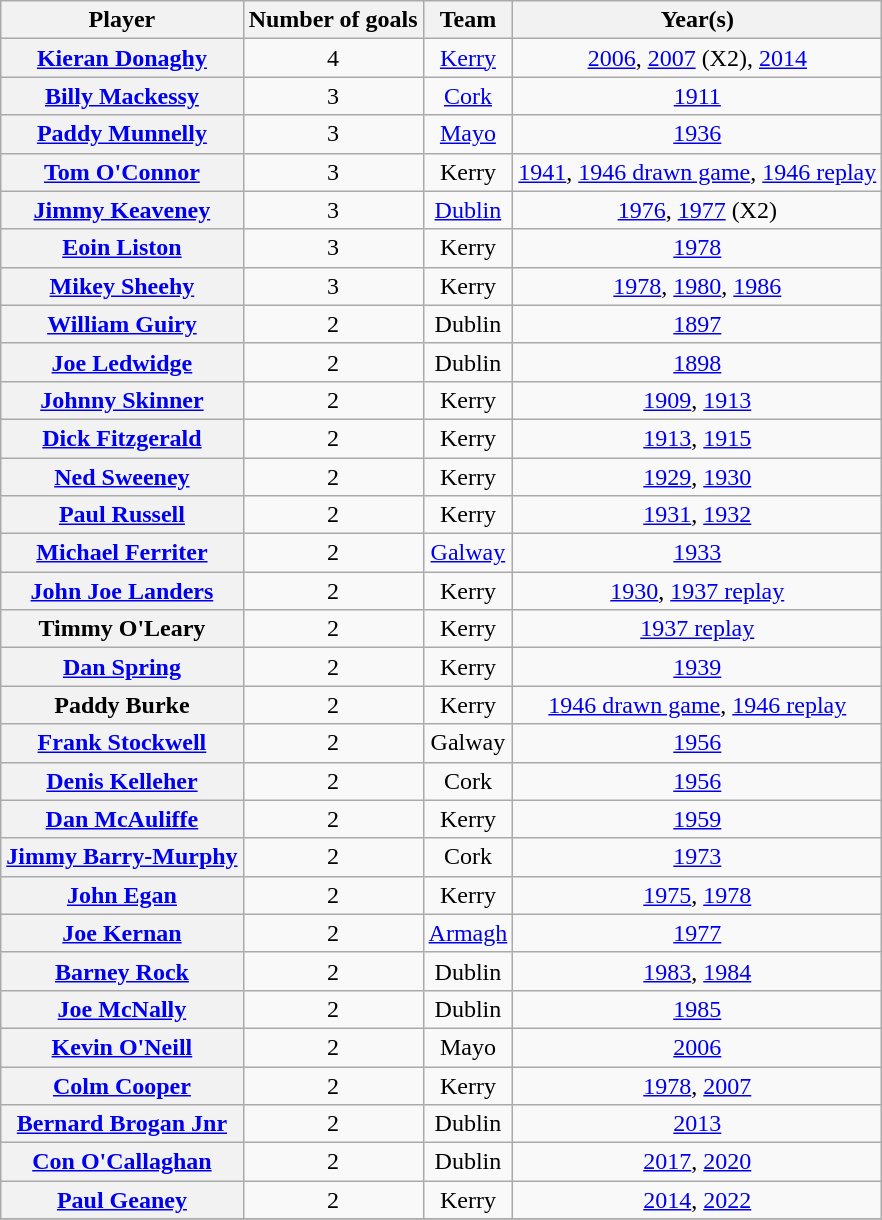<table class="wikitable plainrowheaders sortable">
<tr>
<th scope=col>Player</th>
<th scope=col>Number of goals</th>
<th scope=col>Team</th>
<th scope=col>Year(s)</th>
</tr>
<tr>
<th scope=row><a href='#'>Kieran Donaghy</a></th>
<td align=center>4</td>
<td align=center><a href='#'>Kerry</a></td>
<td align=center><a href='#'>2006</a>, <a href='#'>2007</a> (X2), <a href='#'>2014</a></td>
</tr>
<tr>
<th scope=row><a href='#'>Billy Mackessy</a></th>
<td align=center>3</td>
<td align=center><a href='#'>Cork</a></td>
<td align=center><a href='#'>1911</a></td>
</tr>
<tr>
<th scope=row><a href='#'>Paddy Munnelly</a></th>
<td align=center>3</td>
<td align=center><a href='#'>Mayo</a></td>
<td align=center><a href='#'>1936</a></td>
</tr>
<tr>
<th scope=row><a href='#'>Tom O'Connor</a></th>
<td align=center>3</td>
<td align=center>Kerry</td>
<td align=center><a href='#'>1941</a>, <a href='#'>1946 drawn game</a>, <a href='#'>1946 replay</a></td>
</tr>
<tr>
<th scope=row><a href='#'>Jimmy Keaveney</a></th>
<td align=center>3</td>
<td align=center><a href='#'>Dublin</a></td>
<td align=center><a href='#'>1976</a>, <a href='#'>1977</a> (X2)</td>
</tr>
<tr>
<th scope=row><a href='#'>Eoin Liston</a></th>
<td align=center>3</td>
<td align=center>Kerry</td>
<td align=center><a href='#'>1978</a></td>
</tr>
<tr>
<th scope=row><a href='#'>Mikey Sheehy</a></th>
<td align=center>3</td>
<td align=center>Kerry</td>
<td align=center><a href='#'>1978</a>, <a href='#'>1980</a>, <a href='#'>1986</a></td>
</tr>
<tr>
<th scope=row><a href='#'>William Guiry</a></th>
<td align=center>2</td>
<td align=center>Dublin</td>
<td align=center><a href='#'>1897</a></td>
</tr>
<tr>
<th scope=row><a href='#'>Joe Ledwidge</a></th>
<td align=center>2</td>
<td align=center>Dublin</td>
<td align=center><a href='#'>1898</a></td>
</tr>
<tr>
<th scope=row><a href='#'>Johnny Skinner</a></th>
<td align=center>2</td>
<td align=center>Kerry</td>
<td align=center><a href='#'>1909</a>, <a href='#'>1913</a></td>
</tr>
<tr>
<th scope=row><a href='#'>Dick Fitzgerald</a></th>
<td align=center>2</td>
<td align=center>Kerry</td>
<td align=center><a href='#'>1913</a>, <a href='#'>1915</a></td>
</tr>
<tr>
<th scope=row><a href='#'>Ned Sweeney</a></th>
<td align=center>2</td>
<td align=center>Kerry</td>
<td align=center><a href='#'>1929</a>, <a href='#'>1930</a></td>
</tr>
<tr>
<th scope=row><a href='#'>Paul Russell</a></th>
<td align=center>2</td>
<td align=center>Kerry</td>
<td align=center><a href='#'>1931</a>, <a href='#'>1932</a></td>
</tr>
<tr>
<th scope=row><a href='#'>Michael Ferriter</a></th>
<td align=center>2</td>
<td align=center><a href='#'>Galway</a></td>
<td align=center><a href='#'>1933</a></td>
</tr>
<tr>
<th scope=row><a href='#'>John Joe Landers</a></th>
<td align=center>2</td>
<td align=center>Kerry</td>
<td align=center><a href='#'>1930</a>, <a href='#'>1937 replay</a></td>
</tr>
<tr>
<th scope=row>Timmy O'Leary</th>
<td align=center>2</td>
<td align=center>Kerry</td>
<td align=center><a href='#'>1937 replay</a></td>
</tr>
<tr>
<th scope=row><a href='#'>Dan Spring</a></th>
<td align=center>2</td>
<td align=center>Kerry</td>
<td align=center><a href='#'>1939</a></td>
</tr>
<tr>
<th scope=row>Paddy Burke</th>
<td align=center>2</td>
<td align=center>Kerry</td>
<td align=center><a href='#'>1946 drawn game</a>, <a href='#'>1946 replay</a></td>
</tr>
<tr>
<th scope=row><a href='#'>Frank Stockwell</a></th>
<td align=center>2</td>
<td align=center>Galway</td>
<td align=center><a href='#'>1956</a></td>
</tr>
<tr>
<th scope=row><a href='#'>Denis Kelleher</a></th>
<td align=center>2</td>
<td align=center>Cork</td>
<td align=center><a href='#'>1956</a></td>
</tr>
<tr>
<th scope=row><a href='#'>Dan McAuliffe</a></th>
<td align=center>2</td>
<td align=center>Kerry</td>
<td align=center><a href='#'>1959</a></td>
</tr>
<tr>
<th scope=row><a href='#'>Jimmy Barry-Murphy</a></th>
<td align=center>2</td>
<td align=center>Cork</td>
<td align=center><a href='#'>1973</a></td>
</tr>
<tr>
<th scope=row><a href='#'>John Egan</a></th>
<td align=center>2</td>
<td align=center>Kerry</td>
<td align=center><a href='#'>1975</a>, <a href='#'>1978</a></td>
</tr>
<tr>
<th scope=row><a href='#'>Joe Kernan</a></th>
<td align=center>2</td>
<td align=center><a href='#'>Armagh</a></td>
<td align=center><a href='#'>1977</a></td>
</tr>
<tr>
<th scope=row><a href='#'>Barney Rock</a></th>
<td align=center>2</td>
<td align=center>Dublin</td>
<td align=center><a href='#'>1983</a>, <a href='#'>1984</a></td>
</tr>
<tr>
<th scope=row><a href='#'>Joe McNally</a></th>
<td align=center>2</td>
<td align=center>Dublin</td>
<td align=center><a href='#'>1985</a></td>
</tr>
<tr>
<th scope=row><a href='#'>Kevin O'Neill</a></th>
<td align=center>2</td>
<td align=center>Mayo</td>
<td align=center><a href='#'>2006</a></td>
</tr>
<tr>
<th scope=row><a href='#'>Colm Cooper</a></th>
<td align=center>2</td>
<td align=center>Kerry</td>
<td align=center><a href='#'>1978</a>, <a href='#'>2007</a></td>
</tr>
<tr>
<th scope=row><a href='#'>Bernard Brogan Jnr</a></th>
<td align=center>2</td>
<td align=center>Dublin</td>
<td align=center><a href='#'>2013</a></td>
</tr>
<tr>
<th scope=row><a href='#'>Con O'Callaghan</a></th>
<td align=center>2</td>
<td align=center>Dublin</td>
<td align=center><a href='#'>2017</a>, <a href='#'>2020</a></td>
</tr>
<tr>
<th scope=row><a href='#'>Paul Geaney</a></th>
<td align=center>2</td>
<td align=center>Kerry</td>
<td align=center><a href='#'>2014</a>, <a href='#'>2022</a></td>
</tr>
<tr>
</tr>
</table>
